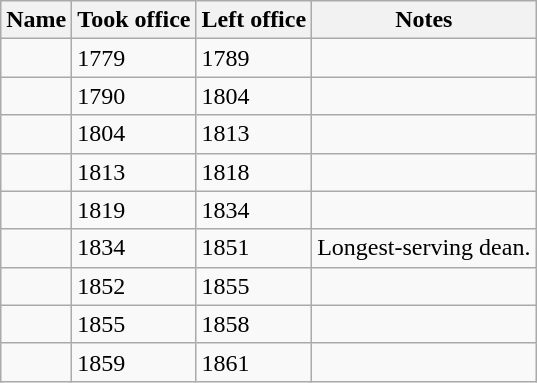<table class="wikitable">
<tr>
<th>Name</th>
<th>Took office</th>
<th>Left office</th>
<th>Notes</th>
</tr>
<tr>
<td></td>
<td>1779</td>
<td>1789</td>
<td></td>
</tr>
<tr>
<td></td>
<td>1790</td>
<td>1804</td>
<td></td>
</tr>
<tr>
<td></td>
<td>1804</td>
<td>1813</td>
<td></td>
</tr>
<tr>
<td></td>
<td>1813</td>
<td>1818</td>
<td></td>
</tr>
<tr>
<td></td>
<td>1819</td>
<td>1834</td>
<td></td>
</tr>
<tr>
<td></td>
<td>1834</td>
<td>1851</td>
<td>Longest-serving dean.</td>
</tr>
<tr>
<td></td>
<td>1852</td>
<td>1855</td>
<td></td>
</tr>
<tr>
<td></td>
<td>1855</td>
<td>1858</td>
<td></td>
</tr>
<tr>
<td></td>
<td>1859</td>
<td>1861</td>
<td></td>
</tr>
</table>
